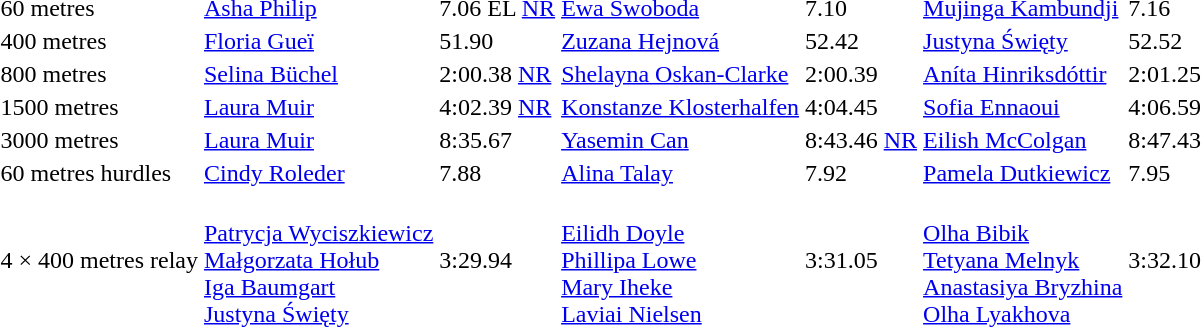<table>
<tr>
<td>60 metres <br></td>
<td><a href='#'>Asha Philip</a><br></td>
<td>7.06 EL <a href='#'>NR</a></td>
<td><a href='#'>Ewa Swoboda</a><br></td>
<td>7.10 </td>
<td><a href='#'>Mujinga Kambundji</a><br></td>
<td>7.16 </td>
</tr>
<tr>
<td>400 metres <br></td>
<td><a href='#'>Floria Gueï</a><br></td>
<td>51.90 </td>
<td><a href='#'>Zuzana Hejnová</a><br></td>
<td>52.42</td>
<td><a href='#'>Justyna Święty</a><br></td>
<td>52.52</td>
</tr>
<tr>
<td>800 metres <br></td>
<td><a href='#'>Selina Büchel</a><br></td>
<td>2:00.38 <a href='#'>NR</a></td>
<td><a href='#'>Shelayna Oskan-Clarke</a><br></td>
<td>2:00.39 </td>
<td><a href='#'>Aníta Hinriksdóttir</a><br></td>
<td>2:01.25</td>
</tr>
<tr>
<td>1500 metres <br></td>
<td><a href='#'>Laura Muir</a><br></td>
<td>4:02.39  <a href='#'>NR</a></td>
<td><a href='#'>Konstanze Klosterhalfen</a><br></td>
<td>4:04.45 </td>
<td><a href='#'>Sofia Ennaoui</a><br></td>
<td>4:06.59</td>
</tr>
<tr>
<td>3000 metres <br></td>
<td><a href='#'>Laura Muir</a><br></td>
<td>8:35.67 </td>
<td><a href='#'>Yasemin Can</a><br></td>
<td>8:43.46 <a href='#'>NR</a></td>
<td><a href='#'>Eilish McColgan</a><br></td>
<td>8:47.43</td>
</tr>
<tr>
<td>60 metres hurdles <br></td>
<td><a href='#'>Cindy Roleder</a><br></td>
<td>7.88</td>
<td><a href='#'>Alina Talay</a><br></td>
<td>7.92</td>
<td><a href='#'>Pamela Dutkiewicz</a><br></td>
<td>7.95</td>
</tr>
<tr>
<td>4 × 400 metres relay<br></td>
<td><br><a href='#'>Patrycja Wyciszkiewicz</a><br><a href='#'>Małgorzata Hołub</a><br><a href='#'>Iga Baumgart</a><br><a href='#'>Justyna Święty</a></td>
<td>3:29.94</td>
<td><br><a href='#'>Eilidh Doyle</a><br><a href='#'>Phillipa Lowe</a><br><a href='#'>Mary Iheke</a><br><a href='#'>Laviai Nielsen</a></td>
<td>3:31.05</td>
<td><br><a href='#'>Olha Bibik</a><br><a href='#'>Tetyana Melnyk</a><br><a href='#'>Anastasiya Bryzhina</a><br><a href='#'>Olha Lyakhova</a></td>
<td>3:32.10</td>
</tr>
</table>
